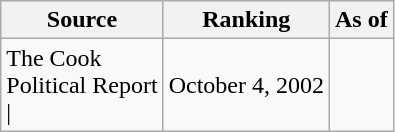<table class="wikitable" style="text-align:center">
<tr>
<th>Source</th>
<th>Ranking</th>
<th>As of</th>
</tr>
<tr>
<td align=left>The Cook<br>Political Report<br>| </td>
<td>October 4, 2002</td>
</tr>
</table>
